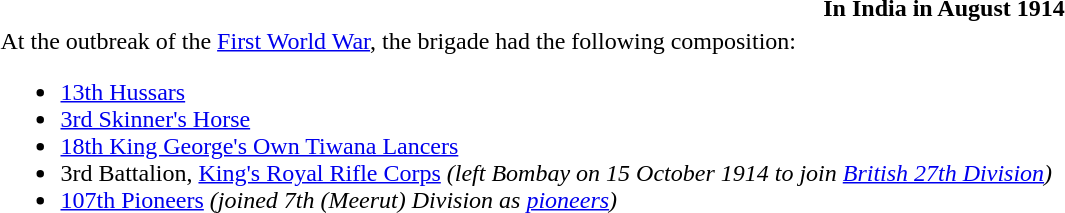<table class="toccolours collapsible collapsed" style="width:100%; background:transparent;">
<tr>
<th>In India in August 1914</th>
</tr>
<tr>
<td>At the outbreak of the <a href='#'>First World War</a>, the brigade had the following composition:<br><ul><li><a href='#'>13th Hussars</a></li><li><a href='#'>3rd Skinner's Horse</a></li><li><a href='#'>18th King George's Own Tiwana Lancers</a></li><li>3rd Battalion, <a href='#'>King's Royal Rifle Corps</a> <em>(left Bombay on 15 October 1914 to join <a href='#'>British 27th Division</a>)</em></li><li><a href='#'>107th Pioneers</a> <em>(joined 7th (Meerut) Division as <a href='#'>pioneers</a>)</em></li></ul></td>
</tr>
</table>
